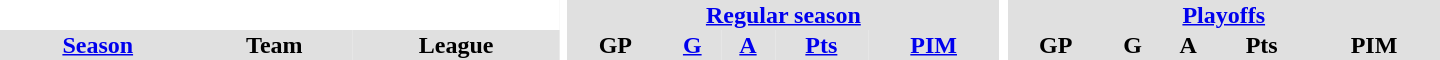<table border="0" cellpadding="1" cellspacing="0" style="text-align:center; width:60em">
<tr bgcolor="#e0e0e0">
<th colspan="3" bgcolor="#ffffff"></th>
<th rowspan="99" bgcolor="#ffffff"></th>
<th colspan="5"><a href='#'>Regular season</a></th>
<th rowspan="99" bgcolor="#ffffff"></th>
<th colspan="5"><a href='#'>Playoffs</a></th>
</tr>
<tr bgcolor="#e0e0e0">
<th><a href='#'>Season</a></th>
<th>Team</th>
<th>League</th>
<th>GP</th>
<th><a href='#'>G</a></th>
<th><a href='#'>A</a></th>
<th><a href='#'>Pts</a></th>
<th><a href='#'>PIM</a></th>
<th>GP</th>
<th>G</th>
<th>A</th>
<th>Pts</th>
<th>PIM</th>
</tr>
<tr>
</tr>
</table>
